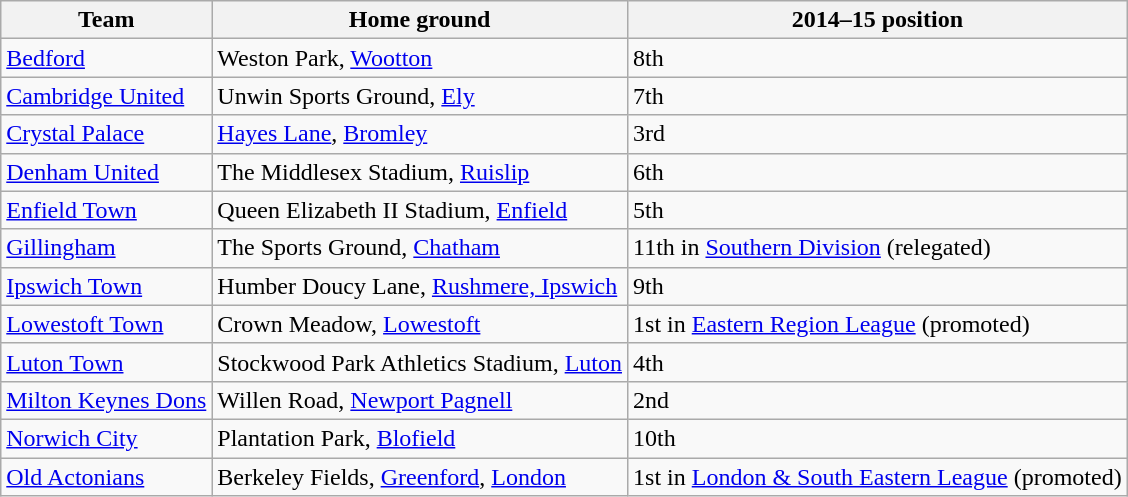<table class=wikitable>
<tr>
<th>Team</th>
<th>Home ground</th>
<th>2014–15 position</th>
</tr>
<tr>
<td><a href='#'>Bedford</a></td>
<td>Weston Park, <a href='#'>Wootton</a></td>
<td>8th</td>
</tr>
<tr>
<td><a href='#'>Cambridge United</a></td>
<td>Unwin Sports Ground, <a href='#'>Ely</a></td>
<td>7th</td>
</tr>
<tr>
<td><a href='#'>Crystal Palace</a></td>
<td><a href='#'>Hayes Lane</a>, <a href='#'>Bromley</a></td>
<td>3rd</td>
</tr>
<tr>
<td><a href='#'>Denham United</a></td>
<td>The Middlesex Stadium, <a href='#'>Ruislip</a></td>
<td>6th</td>
</tr>
<tr>
<td><a href='#'>Enfield Town</a></td>
<td>Queen Elizabeth II Stadium, <a href='#'>Enfield</a></td>
<td>5th</td>
</tr>
<tr>
<td><a href='#'>Gillingham</a></td>
<td>The Sports Ground, <a href='#'>Chatham</a></td>
<td>11th in <a href='#'>Southern Division</a> (relegated)</td>
</tr>
<tr>
<td><a href='#'>Ipswich Town</a></td>
<td>Humber Doucy Lane, <a href='#'>Rushmere, Ipswich</a></td>
<td>9th</td>
</tr>
<tr>
<td><a href='#'>Lowestoft Town</a></td>
<td>Crown Meadow, <a href='#'>Lowestoft</a></td>
<td>1st in <a href='#'>Eastern Region League</a> (promoted)</td>
</tr>
<tr>
<td><a href='#'>Luton Town</a></td>
<td>Stockwood Park Athletics Stadium, <a href='#'>Luton</a></td>
<td>4th</td>
</tr>
<tr>
<td><a href='#'>Milton Keynes Dons</a></td>
<td>Willen Road, <a href='#'>Newport Pagnell</a></td>
<td>2nd</td>
</tr>
<tr>
<td><a href='#'>Norwich City</a></td>
<td>Plantation Park, <a href='#'>Blofield</a></td>
<td>10th</td>
</tr>
<tr>
<td><a href='#'>Old Actonians</a></td>
<td>Berkeley Fields, <a href='#'>Greenford</a>, <a href='#'>London</a></td>
<td>1st in <a href='#'>London & South Eastern League</a> (promoted)</td>
</tr>
</table>
